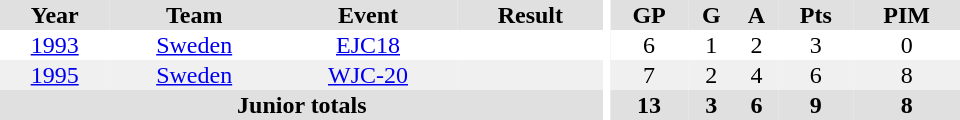<table border="0" cellpadding="1" cellspacing="0" ID="Table3" style="text-align:center; width:40em">
<tr ALIGN="center" bgcolor="#e0e0e0">
<th>Year</th>
<th>Team</th>
<th>Event</th>
<th>Result</th>
<th rowspan="99" bgcolor="#ffffff"></th>
<th>GP</th>
<th>G</th>
<th>A</th>
<th>Pts</th>
<th>PIM</th>
</tr>
<tr>
<td><a href='#'>1993</a></td>
<td><a href='#'>Sweden</a></td>
<td><a href='#'>EJC18</a></td>
<td></td>
<td>6</td>
<td>1</td>
<td>2</td>
<td>3</td>
<td>0</td>
</tr>
<tr bgcolor="#f0f0f0">
<td><a href='#'>1995</a></td>
<td><a href='#'>Sweden</a></td>
<td><a href='#'>WJC-20</a></td>
<td></td>
<td>7</td>
<td>2</td>
<td>4</td>
<td>6</td>
<td>8</td>
</tr>
<tr bgcolor="#e0e0e0">
<th colspan="4">Junior totals</th>
<th>13</th>
<th>3</th>
<th>6</th>
<th>9</th>
<th>8</th>
</tr>
</table>
